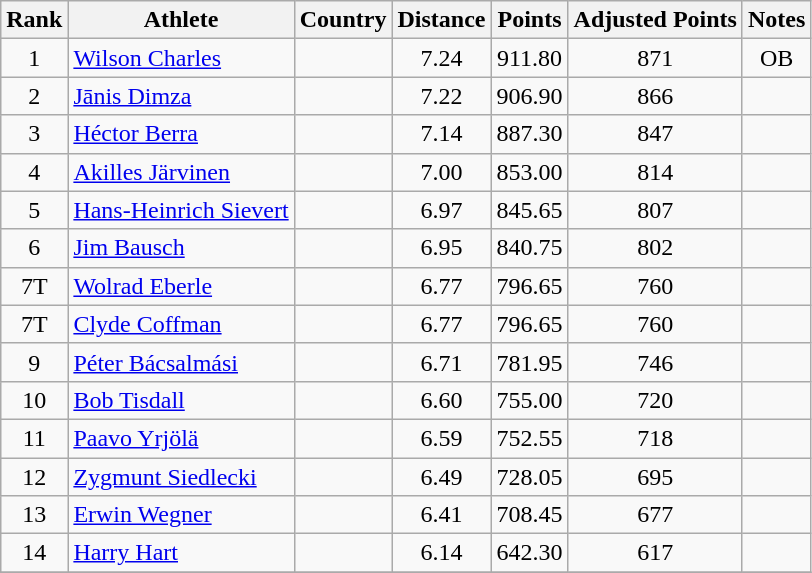<table class="wikitable sortable" style="text-align:center">
<tr>
<th>Rank</th>
<th>Athlete</th>
<th>Country</th>
<th>Distance</th>
<th>Points</th>
<th>Adjusted Points</th>
<th>Notes</th>
</tr>
<tr>
<td>1</td>
<td align=left><a href='#'>Wilson Charles</a></td>
<td align=left></td>
<td>7.24</td>
<td>911.80</td>
<td>871</td>
<td>OB</td>
</tr>
<tr>
<td>2</td>
<td align=left><a href='#'>Jānis Dimza</a></td>
<td align=left></td>
<td>7.22</td>
<td>906.90</td>
<td>866</td>
<td></td>
</tr>
<tr>
<td>3</td>
<td align=left><a href='#'>Héctor Berra</a></td>
<td align=left></td>
<td>7.14</td>
<td>887.30</td>
<td>847</td>
<td></td>
</tr>
<tr>
<td>4</td>
<td align=left><a href='#'>Akilles Järvinen</a></td>
<td align=left></td>
<td>7.00</td>
<td>853.00</td>
<td>814</td>
<td></td>
</tr>
<tr>
<td>5</td>
<td align=left><a href='#'>Hans-Heinrich Sievert</a></td>
<td align=left></td>
<td>6.97</td>
<td>845.65</td>
<td>807</td>
<td></td>
</tr>
<tr>
<td>6</td>
<td align=left><a href='#'>Jim Bausch</a></td>
<td align=left></td>
<td>6.95</td>
<td>840.75</td>
<td>802</td>
<td></td>
</tr>
<tr>
<td>7T</td>
<td align=left><a href='#'>Wolrad Eberle</a></td>
<td align=left></td>
<td>6.77</td>
<td>796.65</td>
<td>760</td>
<td></td>
</tr>
<tr>
<td>7T</td>
<td align=left><a href='#'>Clyde Coffman</a></td>
<td align=left></td>
<td>6.77</td>
<td>796.65</td>
<td>760</td>
<td></td>
</tr>
<tr>
<td>9</td>
<td align=left><a href='#'>Péter Bácsalmási</a></td>
<td align=left></td>
<td>6.71</td>
<td>781.95</td>
<td>746</td>
<td></td>
</tr>
<tr>
<td>10</td>
<td align=left><a href='#'>Bob Tisdall</a></td>
<td align=left></td>
<td>6.60</td>
<td>755.00</td>
<td>720</td>
<td></td>
</tr>
<tr>
<td>11</td>
<td align=left><a href='#'>Paavo Yrjölä</a></td>
<td align=left></td>
<td>6.59</td>
<td>752.55</td>
<td>718</td>
<td></td>
</tr>
<tr>
<td>12</td>
<td align=left><a href='#'>Zygmunt Siedlecki</a></td>
<td align=left></td>
<td>6.49</td>
<td>728.05</td>
<td>695</td>
<td></td>
</tr>
<tr>
<td>13</td>
<td align=left><a href='#'>Erwin Wegner</a></td>
<td align=left></td>
<td>6.41</td>
<td>708.45</td>
<td>677</td>
<td></td>
</tr>
<tr>
<td>14</td>
<td align=left><a href='#'>Harry Hart</a></td>
<td align=left></td>
<td>6.14</td>
<td>642.30</td>
<td>617</td>
<td></td>
</tr>
<tr>
</tr>
</table>
